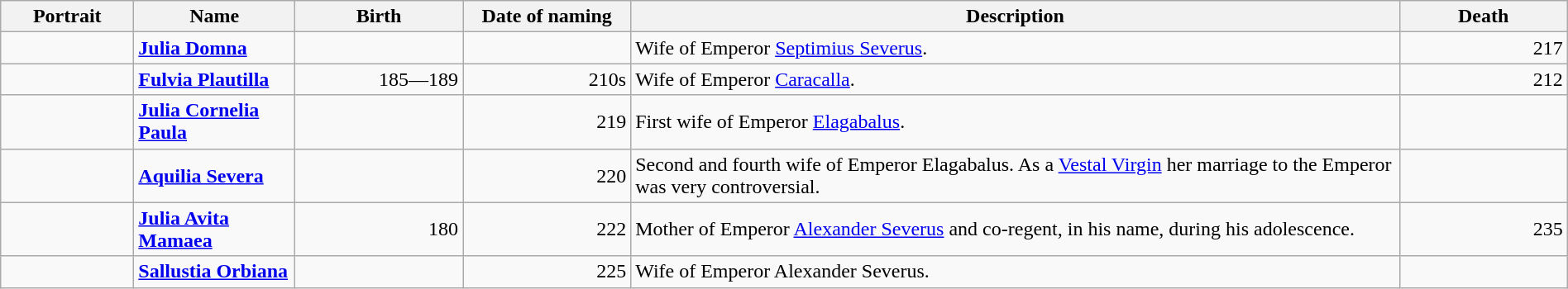<table width=100% class="wikitable">
<tr>
<th style="width:100px">Portrait</th>
<th>Name</th>
<th style="width:8em">Birth</th>
<th style="width:8em">Date of naming</th>
<th>Description</th>
<th style="width:8em">Death</th>
</tr>
<tr>
<td></td>
<td><strong><a href='#'>Julia Domna</a></strong><br></td>
<td style="text-align:right"></td>
<td></td>
<td>Wife of Emperor <a href='#'>Septimius Severus</a>.</td>
<td style="text-align:right">217</td>
</tr>
<tr>
<td></td>
<td><strong><a href='#'>Fulvia Plautilla</a></strong><br></td>
<td style="text-align:right">185—189</td>
<td style="text-align:right">210s</td>
<td>Wife of Emperor <a href='#'>Caracalla</a>.</td>
<td style="text-align:right">212</td>
</tr>
<tr>
<td></td>
<td><strong><a href='#'>Julia Cornelia Paula</a></strong><br></td>
<td style="text-align:right"></td>
<td style="text-align:right">219</td>
<td>First wife of Emperor <a href='#'>Elagabalus</a>.</td>
<td style="text-align:right"></td>
</tr>
<tr>
<td></td>
<td><strong><a href='#'>Aquilia Severa</a></strong><br></td>
<td style="text-align:right"></td>
<td style="text-align:right">220</td>
<td>Second and fourth wife of Emperor Elagabalus. As a <a href='#'>Vestal Virgin</a> her marriage to the Emperor was very controversial.</td>
<td style="text-align:right"></td>
</tr>
<tr>
<td></td>
<td><strong><a href='#'>Julia Avita Mamaea</a></strong><br></td>
<td style="text-align:right">180</td>
<td style="text-align:right">222</td>
<td>Mother of Emperor <a href='#'>Alexander Severus</a> and co-regent, in his name, during his adolescence.</td>
<td style="text-align:right">235</td>
</tr>
<tr>
<td></td>
<td><strong><a href='#'>Sallustia Orbiana</a></strong><br></td>
<td style="text-align:right"></td>
<td style="text-align:right">225</td>
<td>Wife of Emperor Alexander Severus.</td>
<td style="text-align:right"></td>
</tr>
</table>
